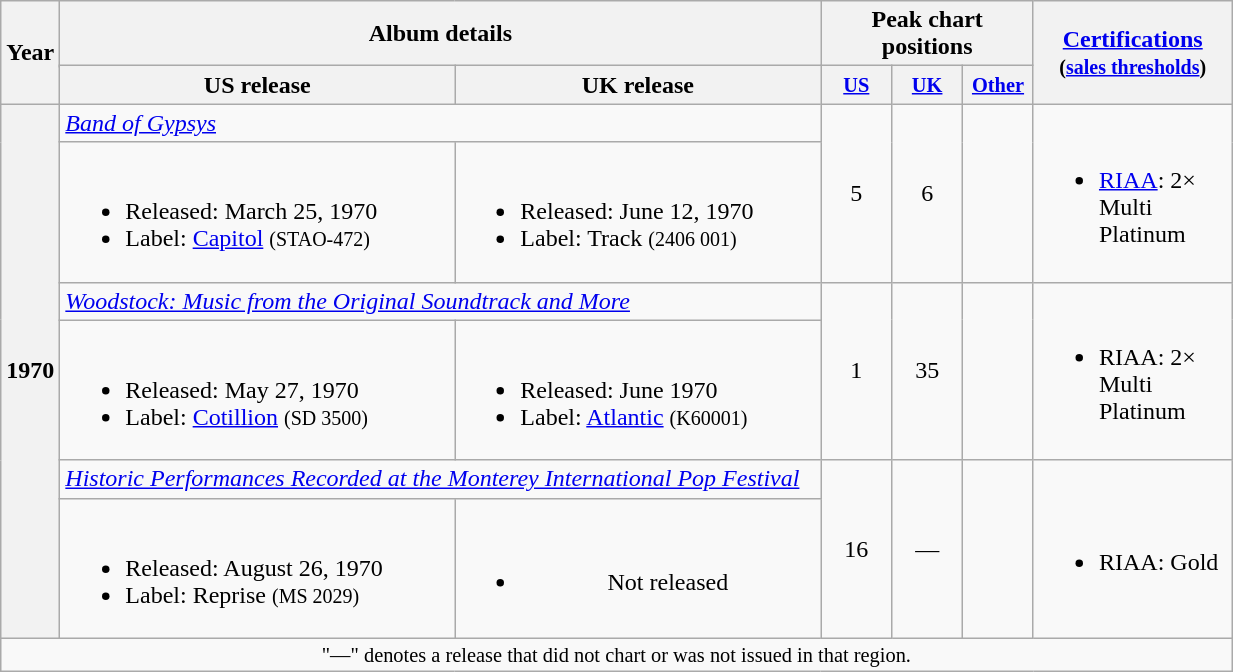<table class="wikitable">
<tr>
<th rowspan="3">Year</th>
<th rowspan="2" colspan="2" style="width:500px;">Album details</th>
<th colspan="3">Peak chart positions</th>
<th rowspan="3" style="width:125px;"><a href='#'>Certifications</a><br><small>(<a href='#'>sales thresholds</a>)</small></th>
</tr>
<tr>
<th style="width:3em;font-size:85%" rowspan="2"><a href='#'>US</a><br></th>
<th style="width:3em;font-size:85%" rowspan="2"><a href='#'>UK</a><br></th>
<th style="width:3em;font-size:85%" rowspan="2"><a href='#'>Other</a><br></th>
</tr>
<tr>
<th>US release</th>
<th>UK release</th>
</tr>
<tr>
<th scope="row" rowspan="6">1970</th>
<td colspan="2"><em><a href='#'>Band of Gypsys</a></em></td>
<td align="center" rowspan="2">5</td>
<td align="center" rowspan="2">6</td>
<td align="center" rowspan="2"></td>
<td rowspan="2"><br><ul><li><a href='#'>RIAA</a>: 2× Multi Platinum</li></ul></td>
</tr>
<tr>
<td><br><ul><li>Released: March 25, 1970</li><li>Label: <a href='#'>Capitol</a> <small>(STAO-472)</small></li></ul></td>
<td><br><ul><li>Released: June 12, 1970</li><li>Label: Track <small>(2406 001)</small></li></ul></td>
</tr>
<tr>
<td colspan="2"><em><a href='#'>Woodstock: Music from the Original Soundtrack and More</a></em></td>
<td align="center" rowspan="2">1</td>
<td align="center" rowspan="2">35</td>
<td align="center" rowspan="2"></td>
<td rowspan="2"><br><ul><li>RIAA: 2× Multi Platinum</li></ul></td>
</tr>
<tr>
<td><br><ul><li>Released: May 27, 1970</li><li>Label: <a href='#'>Cotillion</a> <small>(SD 3500)</small></li></ul></td>
<td><br><ul><li>Released: June 1970</li><li>Label: <a href='#'>Atlantic</a> <small>(K60001)</small></li></ul></td>
</tr>
<tr>
<td colspan="2"><em><a href='#'>Historic Performances Recorded at the Monterey International Pop Festival</a></em></td>
<td align="center" rowspan="2">16</td>
<td align="center" rowspan="2">—</td>
<td align="center" rowspan="2"></td>
<td rowspan="2"><br><ul><li>RIAA: Gold</li></ul></td>
</tr>
<tr>
<td><br><ul><li>Released: August 26, 1970</li><li>Label: Reprise <small>(MS 2029)</small></li></ul></td>
<td align="center"><br><ul><li>Not released</li></ul></td>
</tr>
<tr>
<td align="center" colspan="8" style="font-size: 85%">"—" denotes a release that did not chart or was not issued in that region.</td>
</tr>
</table>
